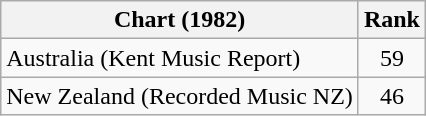<table class="wikitable">
<tr>
<th>Chart (1982)</th>
<th>Rank</th>
</tr>
<tr>
<td>Australia (Kent Music Report)</td>
<td align="center">59</td>
</tr>
<tr>
<td>New Zealand (Recorded Music NZ)</td>
<td align="center">46</td>
</tr>
</table>
